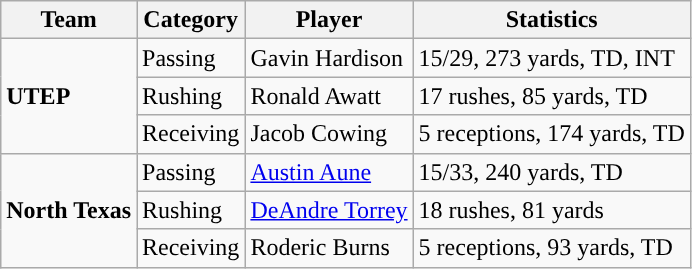<table class="wikitable" style="float: left;">
<tr>
<th>Team</th>
<th>Category</th>
<th>Player</th>
<th>Statistics</th>
</tr>
<tr>
<td rowspan=3><strong>UTEP</strong></td>
<td>Passing</td>
<td>Gavin Hardison</td>
<td>15/29, 273 yards, TD, INT</td>
</tr>
<tr>
<td>Rushing</td>
<td>Ronald Awatt</td>
<td>17 rushes, 85 yards, TD</td>
</tr>
<tr>
<td>Receiving</td>
<td>Jacob Cowing</td>
<td>5 receptions, 174 yards, TD</td>
</tr>
<tr>
<td rowspan=3><strong>North Texas</strong></td>
<td>Passing</td>
<td><a href='#'>Austin Aune</a></td>
<td>15/33, 240 yards, TD</td>
</tr>
<tr>
<td>Rushing</td>
<td><a href='#'>DeAndre Torrey</a></td>
<td>18 rushes, 81 yards</td>
</tr>
<tr>
<td>Receiving</td>
<td>Roderic Burns</td>
<td>5 receptions, 93 yards, TD</td>
</tr>
</table>
